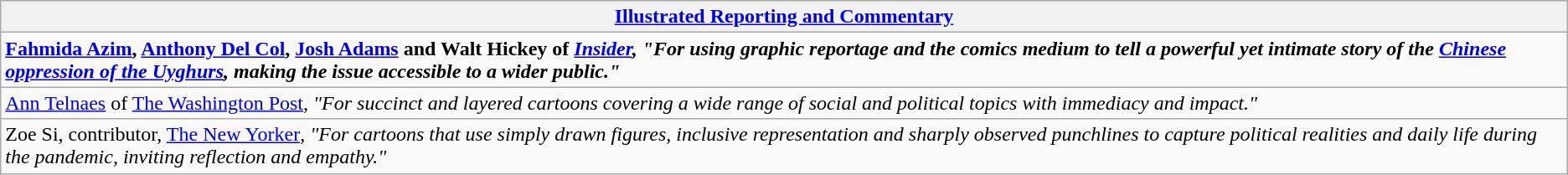<table class="wikitable">
<tr>
<th><a href='#'>Illustrated Reporting and Commentary</a></th>
</tr>
<tr>
<td><strong><a href='#'>Fahmida Azim</a>, <a href='#'>Anthony Del Col</a>, <a href='#'>Josh Adams</a> and Walt Hickey of <em><a href='#'>Insider</a><strong><em>, "For using graphic reportage and the comics medium to tell a powerful yet intimate story of the <a href='#'>Chinese oppression of the Uyghurs</a>, making the issue accessible to a wider public."</td>
</tr>
<tr>
<td><a href='#'>Ann Telnaes</a> of </em><a href='#'>The Washington Post</a><em>, "For succinct and layered cartoons covering a wide range of social and political topics with immediacy and impact."</td>
</tr>
<tr>
<td>Zoe Si, contributor, </em><a href='#'>The New Yorker</a><em>, "For cartoons that use simply drawn figures, inclusive representation and sharply observed punchlines to capture political realities and daily life during the pandemic, inviting reflection and empathy."</td>
</tr>
</table>
